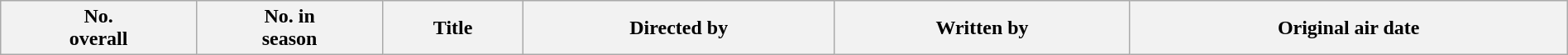<table class="wikitable plainrowheaders" style="width:100%; style="background:#fff;">
<tr>
<th style="background:#;">No.<br>overall</th>
<th style="background:#;">No. in<br>season</th>
<th style="background:#;">Title</th>
<th style="background:#;">Directed by</th>
<th style="background:#;">Written by</th>
<th style="background:#;">Original air date<br>



</th>
</tr>
</table>
